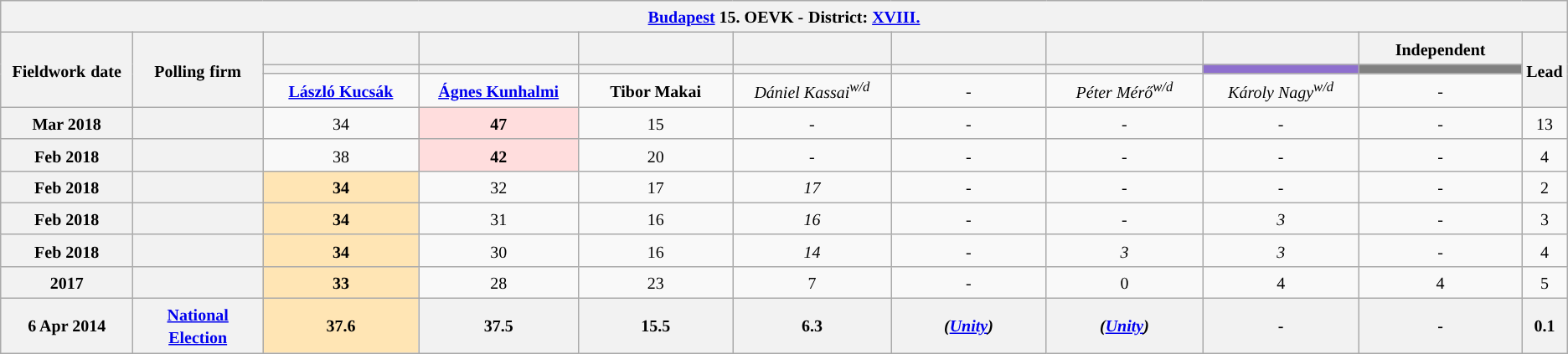<table class="wikitable mw-collapsible mw-collapsed" style="text-align:center">
<tr>
<th colspan="11" style="width: 980pt;"><small><a href='#'>Budapest</a> 15. OEVK -</small> <small>District: <a href='#'>XVIII.</a></small></th>
</tr>
<tr>
<th rowspan="3" style="width: 80pt;"><small>Fieldwork</small> <small>date</small></th>
<th rowspan="3" style="width: 80pt;"><strong><small>Polling</small> <small>firm</small></strong></th>
<th style="width: 100pt;"><small></small></th>
<th style="width: 100pt;"><small> </small></th>
<th style="width: 100pt;"></th>
<th style="width: 100pt;"></th>
<th style="width: 100pt;"></th>
<th style="width: 100pt;"></th>
<th style="width: 100pt;"></th>
<th style="width: 100pt;"><small>Independent</small></th>
<th rowspan="3" style="width: 20pt;"><small>Lead</small></th>
</tr>
<tr>
<th style="color:inherit;background:"></th>
<th style="color:inherit;background:"></th>
<th style="color:inherit;background:"></th>
<th style="color:inherit;background:"></th>
<th style="color:inherit;background:"></th>
<th style="color:inherit;background:"></th>
<th style="color:inherit;background:#8E6FCE;"></th>
<th style="color:inherit;background:#808080;"></th>
</tr>
<tr>
<td><small><strong><a href='#'>László Kucsák</a></strong></small></td>
<td><small><a href='#'><strong>Ágnes Kunhalmi</strong></a></small></td>
<td><small><strong>Tibor Makai</strong></small></td>
<td><small><em>Dániel Kassai<sup>w/d</sup></em></small></td>
<td><small>-</small></td>
<td><small><em>Péter Mérő<sup>w/d</sup></em></small></td>
<td><small><em>Károly Nagy<sup>w/d</sup></em></small></td>
<td><small>-</small></td>
</tr>
<tr>
<th><small>Mar 2018</small></th>
<th><small></small></th>
<td><small>34</small></td>
<td style="background:#FFDDDD"><small><strong>47</strong></small></td>
<td><small>15</small></td>
<td><small>-</small></td>
<td><small>-</small></td>
<td><small>-</small></td>
<td><small>-</small></td>
<td><small>-</small></td>
<td style="background:"><small>13</small></td>
</tr>
<tr>
<th><small>Feb 2018</small></th>
<th> </th>
<td><small>38</small></td>
<td style="background:#FFDDDD"><small><strong>42</strong></small></td>
<td><small>20</small></td>
<td><small><em>-</em></small></td>
<td><small>-</small></td>
<td><small>-</small></td>
<td><small><em>-</em></small></td>
<td><small>-</small></td>
<td style="background:"><small>4</small></td>
</tr>
<tr>
<th><small>Feb 2018</small></th>
<th> </th>
<td style="background:#FFE5B4"><small><strong>34</strong></small></td>
<td><small>32</small></td>
<td><small>17</small></td>
<td><small><em>17</em></small></td>
<td><small>-</small></td>
<td><small>-</small></td>
<td><small><em>-</em></small></td>
<td><small>-</small></td>
<td style="background:"><small>2</small></td>
</tr>
<tr>
<th><small>Feb 2018</small></th>
<th> </th>
<td style="background:#FFE5B4"><small><strong>34</strong></small></td>
<td><small>31</small></td>
<td><small>16</small></td>
<td><small><em>16</em></small></td>
<td><small>-</small></td>
<td><small>-</small></td>
<td><small><em>3</em></small></td>
<td><small>-</small></td>
<td style="background:"><small>3</small></td>
</tr>
<tr>
<th><small>Feb 2018</small></th>
<th> </th>
<td style="background:#FFE5B4"><small><strong>34</strong></small></td>
<td><small>30</small></td>
<td><small>16</small></td>
<td><small><em>14</em></small></td>
<td><small>-</small></td>
<td><small><em>3</em></small></td>
<td><small><em>3</em></small></td>
<td><small>-</small></td>
<td style="background:"><small>4</small></td>
</tr>
<tr>
<th><small>2017</small></th>
<th><small></small></th>
<td style="background:#FFE5B4"><small><strong>33</strong></small></td>
<td><small>28</small></td>
<td><small>23</small></td>
<td><small>7</small></td>
<td><small>-</small></td>
<td><small>0</small></td>
<td><small>4</small></td>
<td><small>4</small></td>
<td style="background:"><small>5</small></td>
</tr>
<tr>
<th><small>6 Apr 2014</small></th>
<th><a href='#'><small>National Election</small></a></th>
<th style="background:#FFE5B4"><small>37.6</small></th>
<th><small>37.5</small></th>
<th><small>15.5</small></th>
<th><small>6.3</small></th>
<th><small><em>(<a href='#'>Unity</a>)</em></small></th>
<th><small><em>(<a href='#'>Unity</a>)</em></small></th>
<th><small>-</small></th>
<th><small>-</small></th>
<th style="background:"><small>0.1</small></th>
</tr>
</table>
